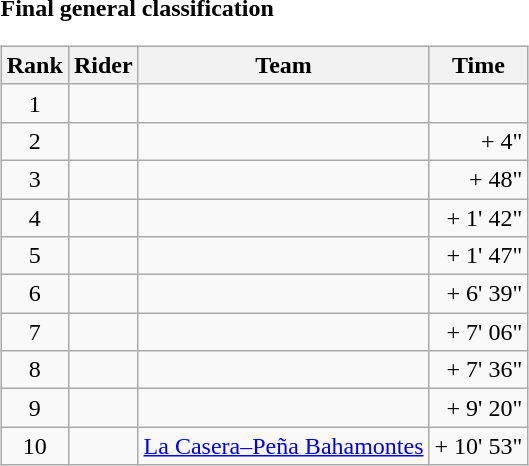<table>
<tr>
<td><strong>Final general classification</strong><br><table class="wikitable">
<tr>
<th scope="col">Rank</th>
<th scope="col">Rider</th>
<th scope="col">Team</th>
<th scope="col">Time</th>
</tr>
<tr>
<td style="text-align:center;">1</td>
<td></td>
<td></td>
<td style="text-align:right;"></td>
</tr>
<tr>
<td style="text-align:center;">2</td>
<td></td>
<td></td>
<td style="text-align:right;">+ 4"</td>
</tr>
<tr>
<td style="text-align:center;">3</td>
<td></td>
<td></td>
<td style="text-align:right;">+ 48"</td>
</tr>
<tr>
<td style="text-align:center;">4</td>
<td></td>
<td></td>
<td style="text-align:right;">+ 1' 42"</td>
</tr>
<tr>
<td style="text-align:center;">5</td>
<td></td>
<td></td>
<td style="text-align:right;">+ 1' 47"</td>
</tr>
<tr>
<td style="text-align:center;">6</td>
<td></td>
<td></td>
<td style="text-align:right;">+ 6' 39"</td>
</tr>
<tr>
<td style="text-align:center;">7</td>
<td></td>
<td></td>
<td style="text-align:right;">+ 7' 06"</td>
</tr>
<tr>
<td style="text-align:center;">8</td>
<td></td>
<td></td>
<td style="text-align:right;">+ 7' 36"</td>
</tr>
<tr>
<td style="text-align:center;">9</td>
<td></td>
<td></td>
<td style="text-align:right;">+ 9' 20"</td>
</tr>
<tr>
<td style="text-align:center;">10</td>
<td></td>
<td><a href='#'>La Casera–Peña Bahamontes</a></td>
<td style="text-align:right;">+ 10' 53"</td>
</tr>
</table>
</td>
</tr>
</table>
